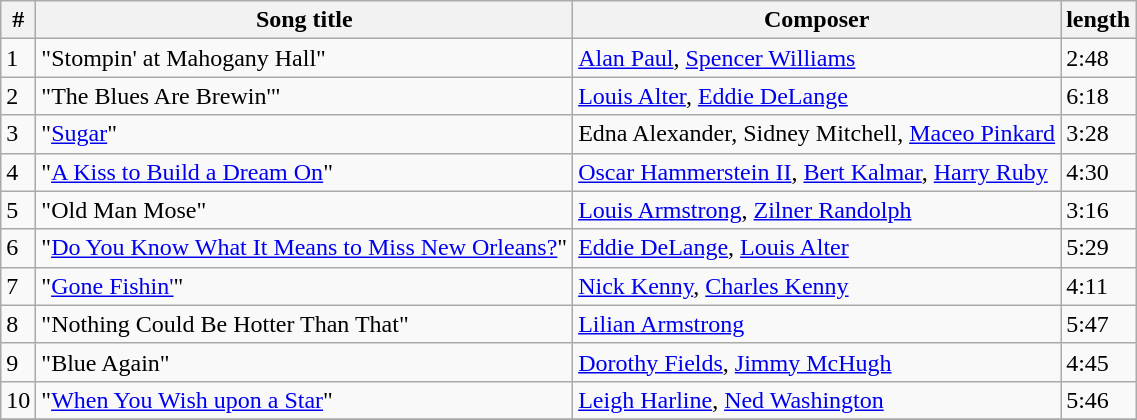<table class="wikitable">
<tr>
<th>#</th>
<th>Song title</th>
<th>Composer</th>
<th>length</th>
</tr>
<tr>
<td>1</td>
<td>"Stompin' at Mahogany Hall"</td>
<td><a href='#'>Alan Paul</a>, <a href='#'>Spencer Williams</a></td>
<td>2:48</td>
</tr>
<tr>
<td>2</td>
<td>"The Blues Are Brewin'"</td>
<td><a href='#'>Louis Alter</a>, <a href='#'>Eddie DeLange</a></td>
<td>6:18</td>
</tr>
<tr>
<td>3</td>
<td>"<a href='#'>Sugar</a>"</td>
<td>Edna Alexander, Sidney Mitchell, <a href='#'>Maceo Pinkard</a></td>
<td>3:28</td>
</tr>
<tr>
<td>4</td>
<td>"<a href='#'>A Kiss to Build a Dream On</a>"</td>
<td><a href='#'>Oscar Hammerstein II</a>, <a href='#'>Bert Kalmar</a>, <a href='#'>Harry Ruby</a></td>
<td>4:30</td>
</tr>
<tr>
<td>5</td>
<td>"Old Man Mose"</td>
<td><a href='#'>Louis Armstrong</a>, <a href='#'>Zilner Randolph</a></td>
<td>3:16</td>
</tr>
<tr>
<td>6</td>
<td>"<a href='#'>Do You Know What It Means to Miss New Orleans?</a>"</td>
<td><a href='#'>Eddie DeLange</a>, <a href='#'>Louis Alter</a></td>
<td>5:29</td>
</tr>
<tr>
<td>7</td>
<td>"<a href='#'>Gone Fishin'</a>"</td>
<td><a href='#'>Nick Kenny</a>, <a href='#'>Charles Kenny</a></td>
<td>4:11</td>
</tr>
<tr>
<td>8</td>
<td>"Nothing Could Be Hotter Than That"</td>
<td><a href='#'>Lilian Armstrong</a></td>
<td>5:47</td>
</tr>
<tr>
<td>9</td>
<td>"Blue Again"</td>
<td><a href='#'>Dorothy Fields</a>, <a href='#'>Jimmy McHugh</a></td>
<td>4:45</td>
</tr>
<tr>
<td>10</td>
<td>"<a href='#'>When You Wish upon a Star</a>"</td>
<td><a href='#'>Leigh Harline</a>, <a href='#'>Ned Washington</a></td>
<td>5:46</td>
</tr>
<tr>
</tr>
</table>
